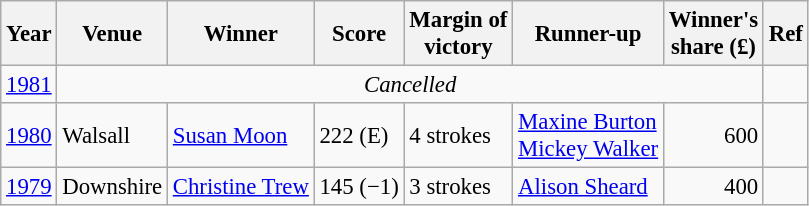<table class=wikitable style="font-size:95%">
<tr>
<th>Year</th>
<th>Venue</th>
<th>Winner</th>
<th>Score</th>
<th>Margin of<br>victory</th>
<th>Runner-up</th>
<th>Winner's<br>share (£)</th>
<th>Ref</th>
</tr>
<tr>
<td><a href='#'>1981</a></td>
<td colspan=6 align=center><em>Cancelled</em></td>
<td></td>
</tr>
<tr>
<td><a href='#'>1980</a></td>
<td>Walsall</td>
<td> <a href='#'>Susan Moon</a></td>
<td>222 (E)</td>
<td>4 strokes</td>
<td> <a href='#'>Maxine Burton</a> <br> <a href='#'>Mickey Walker</a></td>
<td align=right>600</td>
<td></td>
</tr>
<tr>
<td><a href='#'>1979</a></td>
<td>Downshire</td>
<td> <a href='#'>Christine Trew</a></td>
<td>145 (−1)</td>
<td>3 strokes</td>
<td> <a href='#'>Alison Sheard</a></td>
<td align=right>400</td>
<td></td>
</tr>
</table>
